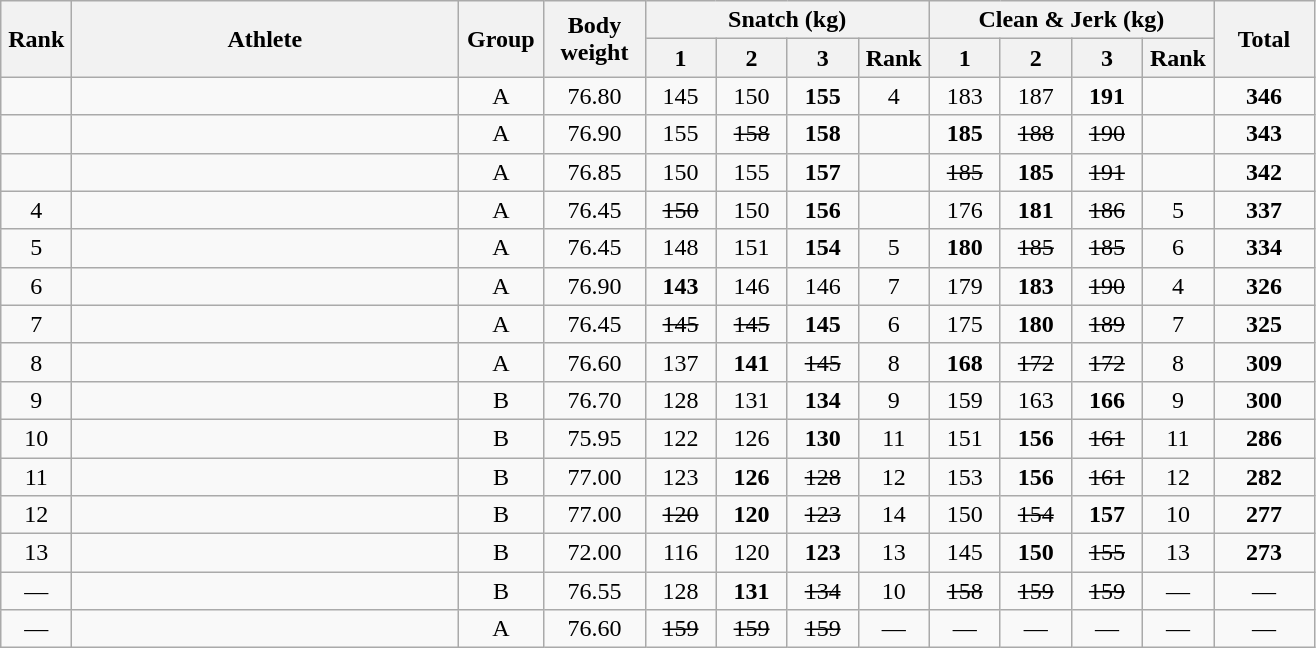<table class = "wikitable" style="text-align:center;">
<tr>
<th rowspan=2 width=40>Rank</th>
<th rowspan=2 width=250>Athlete</th>
<th rowspan=2 width=50>Group</th>
<th rowspan=2 width=60>Body weight</th>
<th colspan=4>Snatch (kg)</th>
<th colspan=4>Clean & Jerk (kg)</th>
<th rowspan=2 width=60>Total</th>
</tr>
<tr>
<th width=40>1</th>
<th width=40>2</th>
<th width=40>3</th>
<th width=40>Rank</th>
<th width=40>1</th>
<th width=40>2</th>
<th width=40>3</th>
<th width=40>Rank</th>
</tr>
<tr>
<td></td>
<td align=left></td>
<td>A</td>
<td>76.80</td>
<td>145</td>
<td>150</td>
<td><strong>155</strong></td>
<td>4</td>
<td>183</td>
<td>187</td>
<td><strong>191</strong></td>
<td></td>
<td><strong>346</strong></td>
</tr>
<tr>
<td></td>
<td align=left></td>
<td>A</td>
<td>76.90</td>
<td>155</td>
<td><s>158</s></td>
<td><strong>158</strong></td>
<td></td>
<td><strong>185</strong></td>
<td><s>188</s></td>
<td><s>190</s></td>
<td></td>
<td><strong>343</strong></td>
</tr>
<tr>
<td></td>
<td align=left></td>
<td>A</td>
<td>76.85</td>
<td>150</td>
<td>155</td>
<td><strong>157</strong></td>
<td></td>
<td><s>185</s></td>
<td><strong>185</strong></td>
<td><s>191</s></td>
<td></td>
<td><strong>342</strong></td>
</tr>
<tr>
<td>4</td>
<td align=left></td>
<td>A</td>
<td>76.45</td>
<td><s>150</s></td>
<td>150</td>
<td><strong>156</strong></td>
<td></td>
<td>176</td>
<td><strong>181</strong></td>
<td><s>186</s></td>
<td>5</td>
<td><strong>337</strong></td>
</tr>
<tr>
<td>5</td>
<td align=left></td>
<td>A</td>
<td>76.45</td>
<td>148</td>
<td>151</td>
<td><strong>154</strong></td>
<td>5</td>
<td><strong>180</strong></td>
<td><s>185</s></td>
<td><s>185</s></td>
<td>6</td>
<td><strong>334</strong></td>
</tr>
<tr>
<td>6</td>
<td align=left></td>
<td>A</td>
<td>76.90</td>
<td><strong>143</strong></td>
<td>146</td>
<td>146</td>
<td>7</td>
<td>179</td>
<td><strong>183</strong></td>
<td><s>190</s></td>
<td>4</td>
<td><strong>326</strong></td>
</tr>
<tr>
<td>7</td>
<td align=left></td>
<td>A</td>
<td>76.45</td>
<td><s>145</s></td>
<td><s>145</s></td>
<td><strong>145</strong></td>
<td>6</td>
<td>175</td>
<td><strong>180</strong></td>
<td><s>189</s></td>
<td>7</td>
<td><strong>325</strong></td>
</tr>
<tr>
<td>8</td>
<td align=left></td>
<td>A</td>
<td>76.60</td>
<td>137</td>
<td><strong>141</strong></td>
<td><s>145</s></td>
<td>8</td>
<td><strong>168</strong></td>
<td><s>172</s></td>
<td><s>172</s></td>
<td>8</td>
<td><strong>309</strong></td>
</tr>
<tr>
<td>9</td>
<td align=left></td>
<td>B</td>
<td>76.70</td>
<td>128</td>
<td>131</td>
<td><strong>134</strong></td>
<td>9</td>
<td>159</td>
<td>163</td>
<td><strong>166</strong></td>
<td>9</td>
<td><strong>300</strong></td>
</tr>
<tr>
<td>10</td>
<td align=left></td>
<td>B</td>
<td>75.95</td>
<td>122</td>
<td>126</td>
<td><strong>130</strong></td>
<td>11</td>
<td>151</td>
<td><strong>156</strong></td>
<td><s>161</s></td>
<td>11</td>
<td><strong>286</strong></td>
</tr>
<tr>
<td>11</td>
<td align=left></td>
<td>B</td>
<td>77.00</td>
<td>123</td>
<td><strong>126</strong></td>
<td><s>128</s></td>
<td>12</td>
<td>153</td>
<td><strong>156</strong></td>
<td><s>161</s></td>
<td>12</td>
<td><strong>282</strong></td>
</tr>
<tr>
<td>12</td>
<td align=left></td>
<td>B</td>
<td>77.00</td>
<td><s>120</s></td>
<td><strong>120</strong></td>
<td><s>123</s></td>
<td>14</td>
<td>150</td>
<td><s>154</s></td>
<td><strong>157</strong></td>
<td>10</td>
<td><strong>277</strong></td>
</tr>
<tr>
<td>13</td>
<td align=left></td>
<td>B</td>
<td>72.00</td>
<td>116</td>
<td>120</td>
<td><strong>123</strong></td>
<td>13</td>
<td>145</td>
<td><strong>150</strong></td>
<td><s>155</s></td>
<td>13</td>
<td><strong>273</strong></td>
</tr>
<tr>
<td>—</td>
<td align=left></td>
<td>B</td>
<td>76.55</td>
<td>128</td>
<td><strong>131</strong></td>
<td><s>134</s></td>
<td>10</td>
<td><s>158</s></td>
<td><s>159</s></td>
<td><s>159</s></td>
<td>—</td>
<td>—</td>
</tr>
<tr>
<td>—</td>
<td align=left></td>
<td>A</td>
<td>76.60</td>
<td><s>159</s></td>
<td><s>159</s></td>
<td><s>159</s></td>
<td>—</td>
<td>—</td>
<td>—</td>
<td>—</td>
<td>—</td>
<td>—</td>
</tr>
</table>
